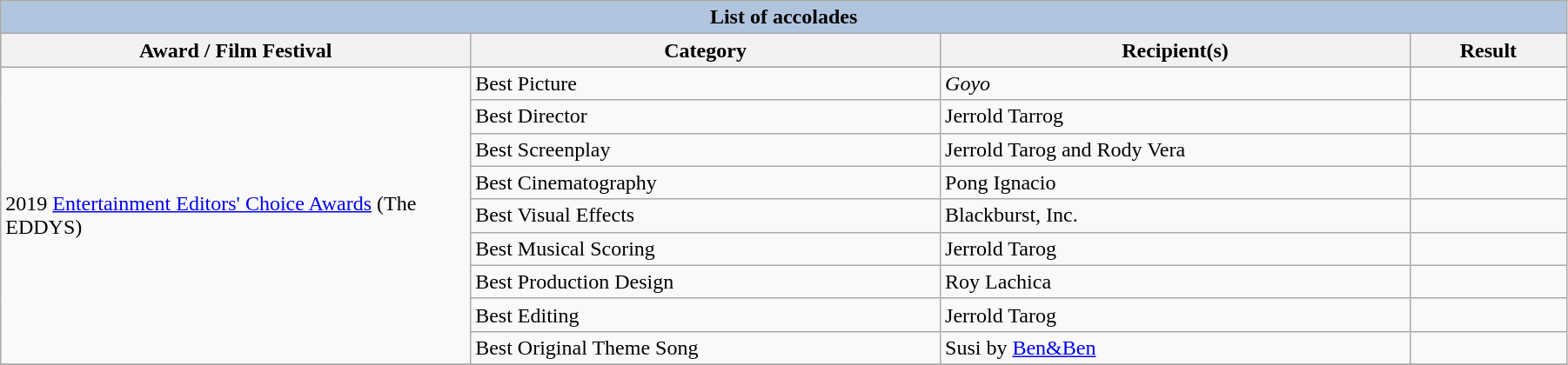<table class="wikitable sortable" style="width:95%;">
<tr style="background:#ccc; text-align:center;">
<th colspan=5 style="background:#B0C4DE;">List of accolades</th>
</tr>
<tr style="background:#ccc; text-align:center;">
<th scope="col" style="width:30%;">Award / Film Festival</th>
<th scope="col" style="width:30%;">Category</th>
<th scope="col" style="width:30%;">Recipient(s)</th>
<th scope="col" style="width:10%;">Result</th>
</tr>
<tr>
<td rowspan="10">2019 <a href='#'>Entertainment Editors' Choice Awards</a> (The EDDYS)</td>
</tr>
<tr>
<td>Best Picture</td>
<td><em>Goyo</em></td>
<td></td>
</tr>
<tr>
<td>Best Director</td>
<td>Jerrold Tarrog</td>
<td></td>
</tr>
<tr>
<td>Best Screenplay</td>
<td>Jerrold Tarog and Rody Vera</td>
<td></td>
</tr>
<tr>
<td>Best Cinematography</td>
<td>Pong Ignacio</td>
<td></td>
</tr>
<tr>
<td>Best Visual Effects</td>
<td>Blackburst, Inc.</td>
<td></td>
</tr>
<tr>
<td>Best Musical Scoring</td>
<td>Jerrold Tarog</td>
<td></td>
</tr>
<tr>
<td>Best Production Design</td>
<td>Roy Lachica</td>
<td></td>
</tr>
<tr>
<td>Best Editing</td>
<td>Jerrold Tarog</td>
<td></td>
</tr>
<tr>
<td>Best Original Theme Song</td>
<td>Susi by <a href='#'>Ben&Ben</a></td>
<td></td>
</tr>
<tr>
</tr>
</table>
